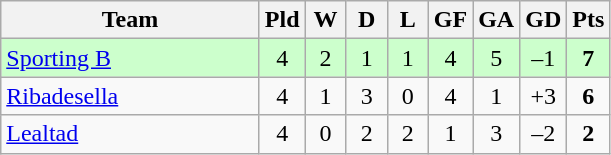<table class="wikitable" style="text-align: center;">
<tr>
<th width=165>Team</th>
<th width=20>Pld</th>
<th width=20>W</th>
<th width=20>D</th>
<th width=20>L</th>
<th width=20>GF</th>
<th width=20>GA</th>
<th width=20>GD</th>
<th width=20>Pts</th>
</tr>
<tr bgcolor=#ccffcc>
<td align=left><a href='#'>Sporting B</a></td>
<td>4</td>
<td>2</td>
<td>1</td>
<td>1</td>
<td>4</td>
<td>5</td>
<td>–1</td>
<td><strong>7</strong></td>
</tr>
<tr>
<td align=left><a href='#'>Ribadesella</a></td>
<td>4</td>
<td>1</td>
<td>3</td>
<td>0</td>
<td>4</td>
<td>1</td>
<td>+3</td>
<td><strong>6</strong></td>
</tr>
<tr>
<td align=left><a href='#'>Lealtad</a></td>
<td>4</td>
<td>0</td>
<td>2</td>
<td>2</td>
<td>1</td>
<td>3</td>
<td>–2</td>
<td><strong>2</strong></td>
</tr>
</table>
